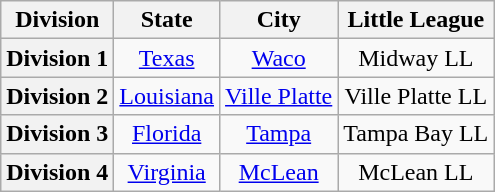<table class="wikitable">
<tr>
<th>Division</th>
<th>State</th>
<th>City</th>
<th>Little League</th>
</tr>
<tr>
<th>Division 1</th>
<td align=center> <a href='#'>Texas</a></td>
<td align=center><a href='#'>Waco</a></td>
<td align=center>Midway LL</td>
</tr>
<tr>
<th>Division 2</th>
<td align=center> <a href='#'>Louisiana</a></td>
<td align=center><a href='#'>Ville Platte</a></td>
<td align=center>Ville Platte LL</td>
</tr>
<tr>
<th>Division 3</th>
<td align=center> <a href='#'>Florida</a></td>
<td align=center><a href='#'>Tampa</a></td>
<td align=center>Tampa Bay LL</td>
</tr>
<tr>
<th>Division 4</th>
<td align=center> <a href='#'>Virginia</a></td>
<td align=center><a href='#'>McLean</a></td>
<td align=center>McLean LL</td>
</tr>
</table>
